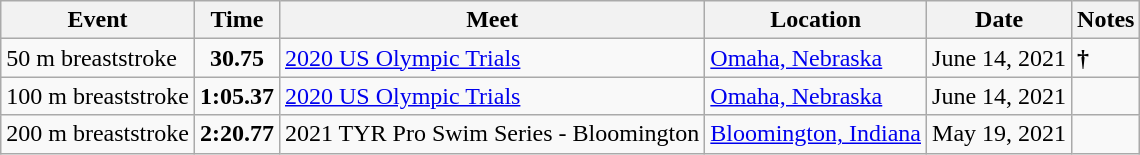<table class="wikitable">
<tr>
<th>Event</th>
<th>Time</th>
<th>Meet</th>
<th>Location</th>
<th>Date</th>
<th>Notes</th>
</tr>
<tr>
<td>50 m breaststroke</td>
<td style="text-align:center;"><strong>30.75</strong></td>
<td><a href='#'>2020 US Olympic Trials</a></td>
<td><a href='#'>Omaha, Nebraska</a></td>
<td>June 14, 2021</td>
<td><strong>†</strong></td>
</tr>
<tr>
<td>100 m breaststroke</td>
<td style="text-align:center;"><strong>1:05.37</strong></td>
<td><a href='#'>2020 US Olympic Trials</a></td>
<td><a href='#'>Omaha, Nebraska</a></td>
<td>June 14, 2021</td>
<td></td>
</tr>
<tr>
<td>200 m breaststroke</td>
<td style="text-align:center;"><strong>2:20.77</strong></td>
<td>2021 TYR Pro Swim Series - Bloomington</td>
<td><a href='#'>Bloomington, Indiana</a></td>
<td>May 19, 2021</td>
<td></td>
</tr>
</table>
